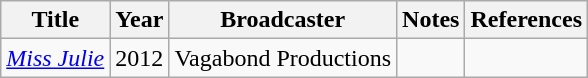<table class="wikitable sortable">
<tr>
<th>Title</th>
<th>Year</th>
<th>Broadcaster</th>
<th>Notes</th>
<th>References</th>
</tr>
<tr>
<td><em><a href='#'>Miss Julie</a></em></td>
<td>2012</td>
<td>Vagabond Productions</td>
<td></td>
<td></td>
</tr>
</table>
